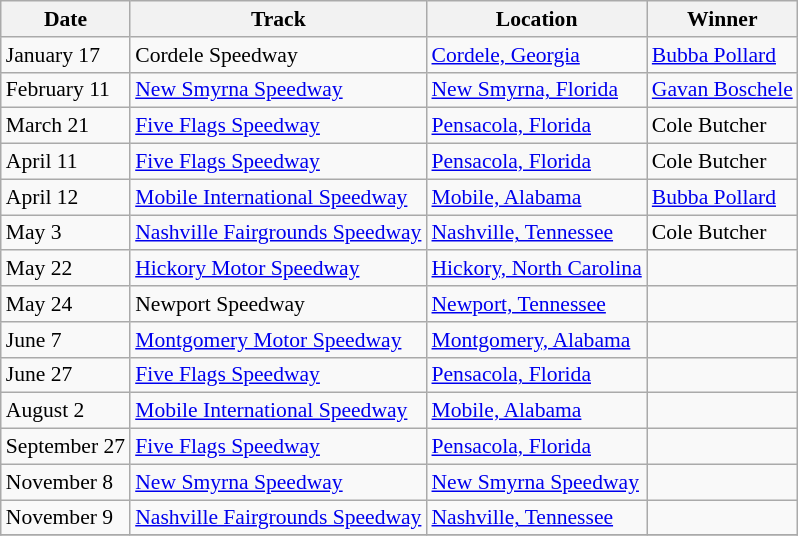<table class="wikitable" style="font-size:90%;">
<tr>
<th>Date</th>
<th>Track</th>
<th>Location</th>
<th>Winner</th>
</tr>
<tr>
<td>January 17</td>
<td>Cordele Speedway</td>
<td><a href='#'>Cordele, Georgia</a></td>
<td><a href='#'>Bubba Pollard</a></td>
</tr>
<tr>
<td>February 11</td>
<td><a href='#'>New Smyrna Speedway</a></td>
<td><a href='#'>New Smyrna,  Florida</a></td>
<td><a href='#'>Gavan Boschele</a></td>
</tr>
<tr>
<td>March 21</td>
<td><a href='#'>Five Flags Speedway</a></td>
<td><a href='#'>Pensacola, Florida</a></td>
<td>Cole Butcher</td>
</tr>
<tr>
<td>April 11</td>
<td><a href='#'>Five Flags Speedway</a></td>
<td><a href='#'>Pensacola, Florida</a></td>
<td>Cole Butcher</td>
</tr>
<tr>
<td>April 12</td>
<td><a href='#'>Mobile International Speedway</a></td>
<td><a href='#'>Mobile, Alabama</a></td>
<td><a href='#'>Bubba Pollard</a></td>
</tr>
<tr>
<td>May 3</td>
<td><a href='#'>Nashville Fairgrounds Speedway</a></td>
<td><a href='#'>Nashville, Tennessee</a></td>
<td>Cole Butcher</td>
</tr>
<tr>
<td>May 22</td>
<td><a href='#'>Hickory Motor Speedway</a></td>
<td><a href='#'>Hickory, North Carolina</a></td>
<td></td>
</tr>
<tr>
<td>May 24</td>
<td>Newport Speedway</td>
<td><a href='#'>Newport, Tennessee</a></td>
<td></td>
</tr>
<tr>
<td>June 7</td>
<td><a href='#'>Montgomery Motor Speedway</a></td>
<td><a href='#'>Montgomery, Alabama</a></td>
<td></td>
</tr>
<tr>
<td>June 27</td>
<td><a href='#'>Five Flags Speedway</a></td>
<td><a href='#'>Pensacola, Florida</a></td>
<td></td>
</tr>
<tr>
<td>August 2</td>
<td><a href='#'>Mobile International Speedway</a></td>
<td><a href='#'>Mobile, Alabama</a></td>
<td></td>
</tr>
<tr>
<td>September 27</td>
<td><a href='#'>Five Flags Speedway</a></td>
<td><a href='#'>Pensacola, Florida</a></td>
<td></td>
</tr>
<tr>
<td>November 8</td>
<td><a href='#'>New Smyrna Speedway</a></td>
<td><a href='#'>New Smyrna Speedway</a></td>
<td></td>
</tr>
<tr>
<td>November 9</td>
<td><a href='#'>Nashville Fairgrounds Speedway</a></td>
<td><a href='#'>Nashville, Tennessee</a></td>
<td></td>
</tr>
<tr>
</tr>
</table>
